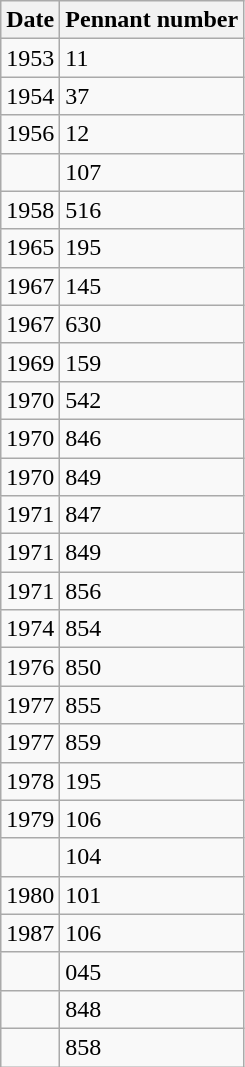<table class="wikitable">
<tr>
<th>Date</th>
<th>Pennant number</th>
</tr>
<tr>
<td>1953</td>
<td>11</td>
</tr>
<tr>
<td>1954</td>
<td>37</td>
</tr>
<tr>
<td>1956</td>
<td>12</td>
</tr>
<tr>
<td></td>
<td>107</td>
</tr>
<tr>
<td>1958</td>
<td>516</td>
</tr>
<tr>
<td>1965</td>
<td>195</td>
</tr>
<tr>
<td>1967</td>
<td>145</td>
</tr>
<tr>
<td>1967</td>
<td>630</td>
</tr>
<tr>
<td>1969</td>
<td>159</td>
</tr>
<tr>
<td>1970</td>
<td>542</td>
</tr>
<tr>
<td>1970</td>
<td>846</td>
</tr>
<tr>
<td>1970</td>
<td>849</td>
</tr>
<tr>
<td>1971</td>
<td>847</td>
</tr>
<tr>
<td>1971</td>
<td>849</td>
</tr>
<tr>
<td>1971</td>
<td>856</td>
</tr>
<tr>
<td>1974</td>
<td>854</td>
</tr>
<tr>
<td>1976</td>
<td>850</td>
</tr>
<tr>
<td>1977</td>
<td>855</td>
</tr>
<tr>
<td>1977</td>
<td>859</td>
</tr>
<tr>
<td>1978</td>
<td>195</td>
</tr>
<tr>
<td>1979</td>
<td>106</td>
</tr>
<tr>
<td></td>
<td>104</td>
</tr>
<tr>
<td>1980</td>
<td>101</td>
</tr>
<tr>
<td>1987</td>
<td>106</td>
</tr>
<tr>
<td></td>
<td>045</td>
</tr>
<tr>
<td></td>
<td>848</td>
</tr>
<tr>
<td></td>
<td>858</td>
</tr>
</table>
